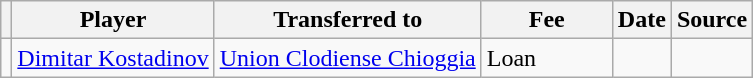<table class="wikitable plainrowheaders sortable">
<tr>
<th></th>
<th scope="col">Player</th>
<th>Transferred to</th>
<th style="width: 80px;">Fee</th>
<th scope="col">Date</th>
<th scope="col">Source</th>
</tr>
<tr>
<td align="center"></td>
<td> <a href='#'>Dimitar Kostadinov</a></td>
<td> <a href='#'>Union Clodiense Chioggia</a></td>
<td>Loan</td>
<td></td>
<td></td>
</tr>
</table>
